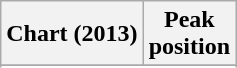<table class="wikitable sortable plainrowheaders">
<tr>
<th scope="col">Chart (2013)</th>
<th scope="col">Peak<br>position</th>
</tr>
<tr>
</tr>
<tr>
</tr>
<tr>
</tr>
<tr>
</tr>
<tr>
</tr>
<tr>
</tr>
<tr>
</tr>
<tr>
</tr>
<tr>
</tr>
<tr>
</tr>
<tr>
</tr>
<tr>
</tr>
<tr>
</tr>
<tr>
</tr>
<tr>
</tr>
<tr>
</tr>
</table>
